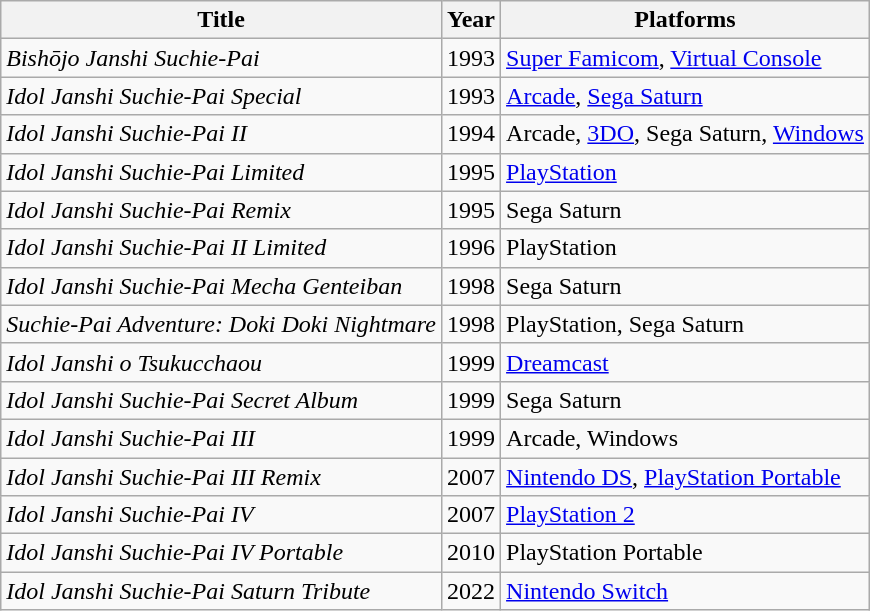<table class="wikitable">
<tr>
<th>Title</th>
<th>Year</th>
<th>Platforms</th>
</tr>
<tr>
<td><em>Bishōjo Janshi Suchie-Pai</em></td>
<td>1993</td>
<td><a href='#'>Super Famicom</a>, <a href='#'>Virtual Console</a></td>
</tr>
<tr>
<td><em>Idol Janshi Suchie-Pai Special</em></td>
<td>1993</td>
<td><a href='#'>Arcade</a>, <a href='#'>Sega Saturn</a></td>
</tr>
<tr>
<td><em>Idol Janshi Suchie-Pai II</em></td>
<td>1994</td>
<td>Arcade, <a href='#'>3DO</a>, Sega Saturn, <a href='#'>Windows</a></td>
</tr>
<tr>
<td><em>Idol Janshi Suchie-Pai Limited</em></td>
<td>1995</td>
<td><a href='#'>PlayStation</a></td>
</tr>
<tr>
<td><em>Idol Janshi Suchie-Pai Remix</em></td>
<td>1995</td>
<td>Sega Saturn</td>
</tr>
<tr>
<td><em>Idol Janshi Suchie-Pai II Limited</em></td>
<td>1996</td>
<td>PlayStation</td>
</tr>
<tr>
<td><em>Idol Janshi Suchie-Pai Mecha Genteiban</em></td>
<td>1998</td>
<td>Sega Saturn</td>
</tr>
<tr>
<td><em>Suchie-Pai Adventure: Doki Doki Nightmare</em></td>
<td>1998</td>
<td>PlayStation, Sega Saturn</td>
</tr>
<tr>
<td><em>Idol Janshi o Tsukucchaou</em></td>
<td>1999</td>
<td><a href='#'>Dreamcast</a></td>
</tr>
<tr>
<td><em>Idol Janshi Suchie-Pai Secret Album</em></td>
<td>1999</td>
<td>Sega Saturn</td>
</tr>
<tr>
<td><em>Idol Janshi Suchie-Pai III</em></td>
<td>1999</td>
<td>Arcade, Windows</td>
</tr>
<tr>
<td><em>Idol Janshi Suchie-Pai III Remix</em></td>
<td>2007</td>
<td><a href='#'>Nintendo DS</a>, <a href='#'>PlayStation Portable</a></td>
</tr>
<tr>
<td><em>Idol Janshi Suchie-Pai IV</em></td>
<td>2007</td>
<td><a href='#'>PlayStation 2</a></td>
</tr>
<tr>
<td><em>Idol Janshi Suchie-Pai IV Portable</em></td>
<td>2010</td>
<td>PlayStation Portable</td>
</tr>
<tr>
<td><em>Idol Janshi Suchie-Pai Saturn Tribute</em></td>
<td>2022</td>
<td><a href='#'>Nintendo Switch</a></td>
</tr>
</table>
